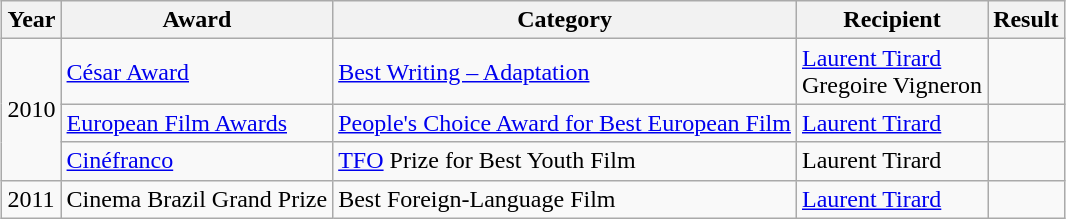<table class="wikitable sortable" style="margin:1em auto;">
<tr>
<th>Year</th>
<th>Award</th>
<th>Category</th>
<th>Recipient</th>
<th>Result</th>
</tr>
<tr>
<td rowspan="3">2010</td>
<td><a href='#'>César Award</a></td>
<td><a href='#'>Best Writing – Adaptation</a></td>
<td><a href='#'>Laurent Tirard</a><br>Gregoire Vigneron</td>
<td></td>
</tr>
<tr>
<td><a href='#'>European Film Awards</a></td>
<td><a href='#'>People's Choice Award for Best European Film</a></td>
<td><a href='#'>Laurent Tirard</a></td>
<td></td>
</tr>
<tr>
<td><a href='#'>Cinéfranco</a></td>
<td><a href='#'>TFO</a> Prize for Best Youth Film</td>
<td>Laurent Tirard</td>
<td></td>
</tr>
<tr>
<td>2011</td>
<td>Cinema Brazil Grand Prize</td>
<td>Best Foreign-Language Film</td>
<td><a href='#'>Laurent Tirard</a></td>
<td></td>
</tr>
</table>
